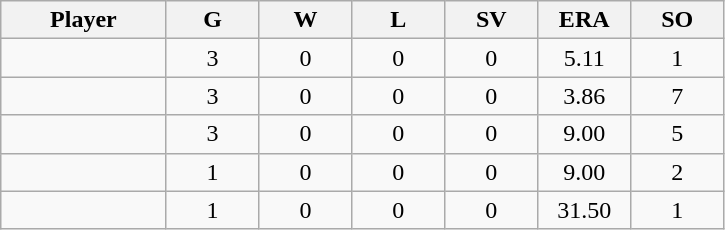<table class="wikitable sortable">
<tr>
<th bgcolor="#DDDDFF" width="16%">Player</th>
<th bgcolor="#DDDDFF" width="9%">G</th>
<th bgcolor="#DDDDFF" width="9%">W</th>
<th bgcolor="#DDDDFF" width="9%">L</th>
<th bgcolor="#DDDDFF" width="9%">SV</th>
<th bgcolor="#DDDDFF" width="9%">ERA</th>
<th bgcolor="#DDDDFF" width="9%">SO</th>
</tr>
<tr align="center">
<td></td>
<td>3</td>
<td>0</td>
<td>0</td>
<td>0</td>
<td>5.11</td>
<td>1</td>
</tr>
<tr align="center">
<td></td>
<td>3</td>
<td>0</td>
<td>0</td>
<td>0</td>
<td>3.86</td>
<td>7</td>
</tr>
<tr align="center">
<td></td>
<td>3</td>
<td>0</td>
<td>0</td>
<td>0</td>
<td>9.00</td>
<td>5</td>
</tr>
<tr align="center">
<td></td>
<td>1</td>
<td>0</td>
<td>0</td>
<td>0</td>
<td>9.00</td>
<td>2</td>
</tr>
<tr align="center">
<td></td>
<td>1</td>
<td>0</td>
<td>0</td>
<td>0</td>
<td>31.50</td>
<td>1</td>
</tr>
</table>
